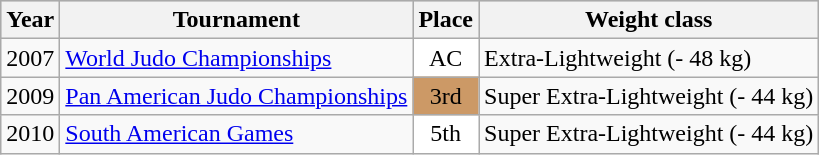<table class=wikitable>
<tr style="background:#ccc;">
<th>Year</th>
<th>Tournament</th>
<th>Place</th>
<th>Weight class</th>
</tr>
<tr>
<td>2007</td>
<td><a href='#'>World Judo Championships</a></td>
<td style="background:white; text-align:center;">AC</td>
<td>Extra-Lightweight (- 48 kg)</td>
</tr>
<tr>
<td>2009</td>
<td><a href='#'>Pan American Judo Championships</a></td>
<td style="background:#c96; text-align:center;">3rd</td>
<td>Super Extra-Lightweight (- 44 kg)</td>
</tr>
<tr>
<td>2010</td>
<td><a href='#'>South American Games</a></td>
<td style="background:white; text-align:center;">5th</td>
<td>Super Extra-Lightweight (- 44 kg)</td>
</tr>
</table>
